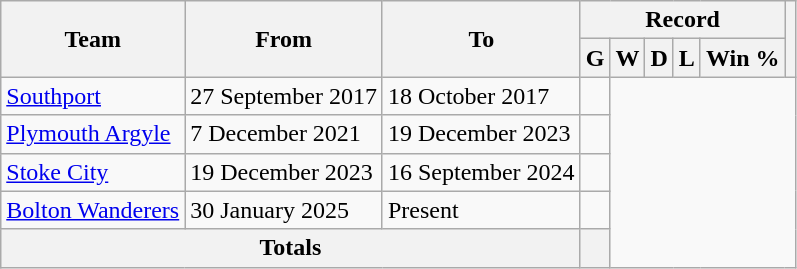<table class="wikitable" style="text-align:centre">
<tr>
<th rowspan=2>Team</th>
<th rowspan=2>From</th>
<th rowspan=2>To</th>
<th colspan=5>Record</th>
<th rowspan=2></th>
</tr>
<tr>
<th>G</th>
<th>W</th>
<th>D</th>
<th>L</th>
<th>Win %</th>
</tr>
<tr>
<td align="left"><a href='#'>Southport</a></td>
<td align="left">27 September 2017</td>
<td align="left">18 October 2017<br></td>
<td></td>
</tr>
<tr>
<td align="left"><a href='#'>Plymouth Argyle</a></td>
<td align="left">7 December 2021</td>
<td align="left">19 December 2023<br></td>
<td></td>
</tr>
<tr>
<td align="left"><a href='#'>Stoke City</a></td>
<td align="left">19 December 2023</td>
<td align="left">16 September 2024<br></td>
<td></td>
</tr>
<tr>
<td align="left"><a href='#'>Bolton Wanderers</a></td>
<td align="left">30 January 2025</td>
<td align="left">Present<br></td>
<td></td>
</tr>
<tr>
<th colspan="3">Totals<br></th>
<th></th>
</tr>
</table>
